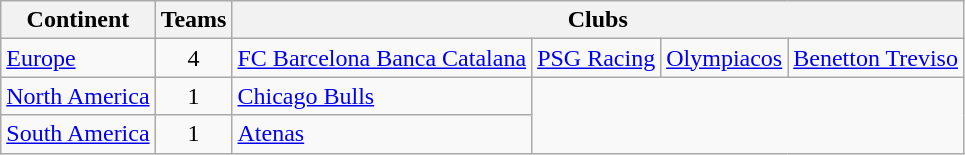<table class="wikitable" style="margin-left:0.5em;">
<tr>
<th>Continent</th>
<th>Teams</th>
<th colspan=5>Clubs</th>
</tr>
<tr>
<td><a href='#'>Europe</a></td>
<td align=center>4</td>
<td> <a href='#'>FC Barcelona Banca Catalana</a></td>
<td> <a href='#'>PSG Racing</a></td>
<td> <a href='#'>Olympiacos</a></td>
<td> <a href='#'>Benetton Treviso</a></td>
</tr>
<tr>
<td><a href='#'>North America</a></td>
<td align=center>1</td>
<td> <a href='#'>Chicago Bulls</a></td>
</tr>
<tr>
<td><a href='#'>South America</a></td>
<td align=center>1</td>
<td> <a href='#'>Atenas</a></td>
</tr>
</table>
